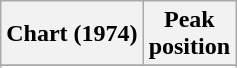<table class="wikitable sortable plainrowheaders" style="text-align:center">
<tr>
<th scope="col">Chart (1974)</th>
<th scope="col">Peak<br> position</th>
</tr>
<tr>
</tr>
<tr>
</tr>
</table>
